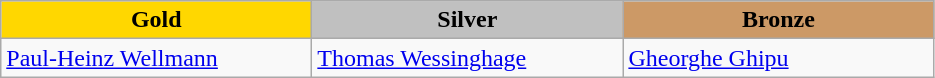<table class="wikitable" style="text-align:left">
<tr align="center">
<td width=200 bgcolor=gold><strong>Gold</strong></td>
<td width=200 bgcolor=silver><strong>Silver</strong></td>
<td width=200 bgcolor=CC9966><strong>Bronze</strong></td>
</tr>
<tr>
<td><a href='#'>Paul-Heinz Wellmann</a><br><em></em></td>
<td><a href='#'>Thomas Wessinghage</a><br><em></em></td>
<td><a href='#'>Gheorghe Ghipu</a><br><em></em></td>
</tr>
</table>
